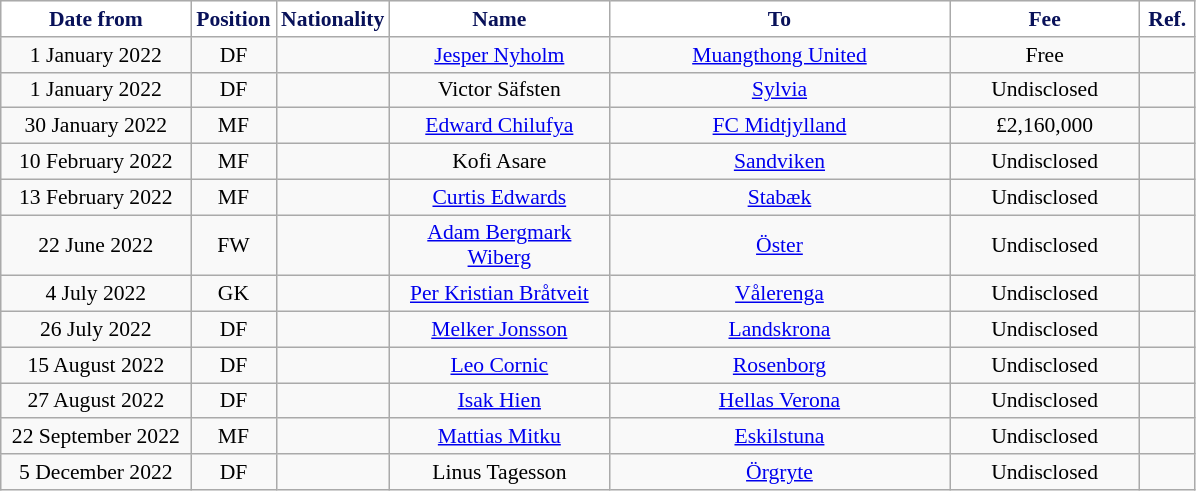<table class="wikitable" style="text-align:center; font-size:90%; ">
<tr>
<th style="background:#FFFFFF; color:#081159; width:120px;">Date from</th>
<th style="background:#FFFFFF; color:#081159; width:50px;">Position</th>
<th style="background:#FFFFFF; color:#081159; width:50px;">Nationality</th>
<th style="background:#FFFFFF; color:#081159; width:140px;">Name</th>
<th style="background:#FFFFFF; color:#081159; width:220px;">To</th>
<th style="background:#FFFFFF; color:#081159; width:120px;">Fee</th>
<th style="background:#FFFFFF; color:#081159; width:30px;">Ref.</th>
</tr>
<tr>
<td>1 January 2022</td>
<td>DF</td>
<td></td>
<td><a href='#'>Jesper Nyholm</a></td>
<td> <a href='#'>Muangthong United</a></td>
<td>Free</td>
<td></td>
</tr>
<tr>
<td>1 January 2022</td>
<td>DF</td>
<td></td>
<td>Victor Säfsten</td>
<td> <a href='#'>Sylvia</a></td>
<td>Undisclosed</td>
<td></td>
</tr>
<tr>
<td>30 January 2022</td>
<td>MF</td>
<td></td>
<td><a href='#'>Edward Chilufya</a></td>
<td> <a href='#'>FC Midtjylland</a></td>
<td>£2,160,000</td>
<td></td>
</tr>
<tr>
<td>10 February 2022</td>
<td>MF</td>
<td></td>
<td>Kofi Asare</td>
<td> <a href='#'>Sandviken</a></td>
<td>Undisclosed</td>
<td></td>
</tr>
<tr>
<td>13 February 2022</td>
<td>MF</td>
<td></td>
<td><a href='#'>Curtis Edwards</a></td>
<td> <a href='#'>Stabæk</a></td>
<td>Undisclosed</td>
<td></td>
</tr>
<tr>
<td>22 June 2022</td>
<td>FW</td>
<td></td>
<td><a href='#'>Adam Bergmark Wiberg</a></td>
<td> <a href='#'>Öster</a></td>
<td>Undisclosed</td>
<td></td>
</tr>
<tr>
<td>4 July 2022</td>
<td>GK</td>
<td></td>
<td><a href='#'>Per Kristian Bråtveit</a></td>
<td> <a href='#'>Vålerenga</a></td>
<td>Undisclosed</td>
<td></td>
</tr>
<tr>
<td>26 July 2022</td>
<td>DF</td>
<td></td>
<td><a href='#'>Melker Jonsson</a></td>
<td> <a href='#'>Landskrona</a></td>
<td>Undisclosed</td>
<td></td>
</tr>
<tr>
<td>15 August 2022</td>
<td>DF</td>
<td></td>
<td><a href='#'>Leo Cornic</a></td>
<td> <a href='#'>Rosenborg</a></td>
<td>Undisclosed</td>
<td></td>
</tr>
<tr>
<td>27 August 2022</td>
<td>DF</td>
<td></td>
<td><a href='#'>Isak Hien</a></td>
<td> <a href='#'>Hellas Verona</a></td>
<td>Undisclosed</td>
<td></td>
</tr>
<tr>
<td>22 September 2022</td>
<td>MF</td>
<td></td>
<td><a href='#'>Mattias Mitku</a></td>
<td> <a href='#'>Eskilstuna</a></td>
<td>Undisclosed</td>
<td></td>
</tr>
<tr>
<td>5 December 2022</td>
<td>DF</td>
<td></td>
<td>Linus Tagesson</td>
<td> <a href='#'>Örgryte</a></td>
<td>Undisclosed</td>
<td></td>
</tr>
</table>
